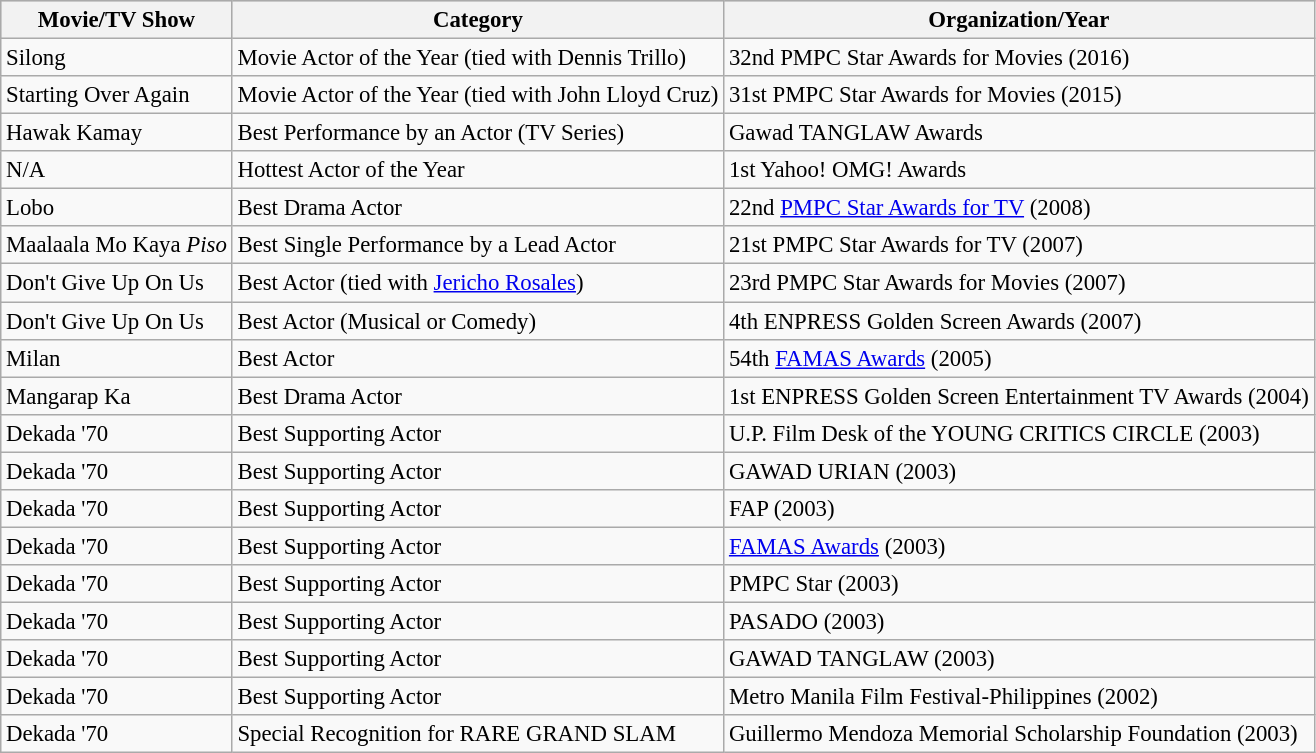<table class="wikitable" style="margin:0; font-size:95%;">
<tr style="background:#ccc;">
<th>Movie/TV Show</th>
<th>Category</th>
<th>Organization/Year</th>
</tr>
<tr>
<td>Silong</td>
<td>Movie Actor of the Year (tied with Dennis Trillo)</td>
<td>32nd PMPC Star Awards for Movies (2016)</td>
</tr>
<tr>
<td>Starting Over Again</td>
<td>Movie Actor of the Year (tied with John Lloyd Cruz)</td>
<td>31st PMPC Star Awards for Movies (2015)</td>
</tr>
<tr>
<td>Hawak Kamay</td>
<td>Best Performance by an Actor (TV Series)</td>
<td>Gawad TANGLAW Awards</td>
</tr>
<tr>
<td>N/A</td>
<td>Hottest Actor of the Year</td>
<td>1st Yahoo! OMG! Awards</td>
</tr>
<tr>
<td>Lobo</td>
<td>Best Drama Actor</td>
<td>22nd <a href='#'>PMPC Star Awards for TV</a> (2008)</td>
</tr>
<tr>
<td>Maalaala Mo Kaya <em>Piso</em></td>
<td>Best Single Performance by a Lead Actor</td>
<td>21st PMPC Star Awards for TV (2007)</td>
</tr>
<tr>
<td>Don't Give Up On Us</td>
<td>Best Actor (tied with <a href='#'>Jericho Rosales</a>)</td>
<td>23rd PMPC Star Awards for Movies (2007)</td>
</tr>
<tr>
<td>Don't Give Up On Us</td>
<td>Best Actor (Musical or Comedy)</td>
<td>4th ENPRESS Golden Screen Awards (2007)</td>
</tr>
<tr>
<td>Milan</td>
<td>Best Actor</td>
<td>54th <a href='#'>FAMAS Awards</a> (2005)</td>
</tr>
<tr>
<td>Mangarap Ka</td>
<td>Best Drama Actor</td>
<td>1st ENPRESS Golden Screen Entertainment TV Awards (2004)</td>
</tr>
<tr>
<td>Dekada '70</td>
<td>Best Supporting Actor</td>
<td>U.P. Film Desk of the YOUNG CRITICS CIRCLE (2003)</td>
</tr>
<tr>
<td>Dekada '70</td>
<td>Best Supporting Actor</td>
<td>GAWAD URIAN (2003)</td>
</tr>
<tr>
<td>Dekada '70</td>
<td>Best Supporting Actor</td>
<td>FAP (2003)</td>
</tr>
<tr>
<td>Dekada '70</td>
<td>Best Supporting Actor</td>
<td><a href='#'>FAMAS Awards</a> (2003)</td>
</tr>
<tr>
<td>Dekada '70</td>
<td>Best Supporting  Actor</td>
<td>PMPC Star (2003)</td>
</tr>
<tr>
<td>Dekada '70</td>
<td>Best Supporting Actor</td>
<td>PASADO (2003)</td>
</tr>
<tr>
<td>Dekada '70</td>
<td>Best Supporting Actor</td>
<td>GAWAD TANGLAW (2003)</td>
</tr>
<tr>
<td>Dekada '70</td>
<td>Best Supporting Actor</td>
<td>Metro Manila Film Festival-Philippines (2002)</td>
</tr>
<tr>
<td>Dekada '70</td>
<td>Special Recognition for RARE GRAND SLAM</td>
<td>Guillermo Mendoza Memorial Scholarship Foundation (2003)</td>
</tr>
</table>
